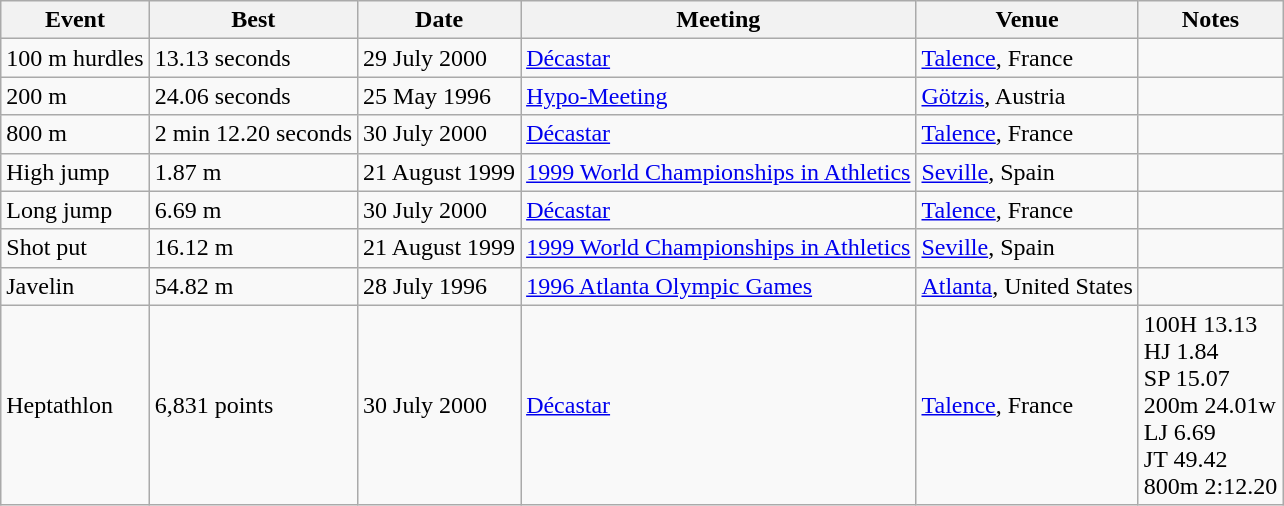<table class=wikitable>
<tr>
<th>Event</th>
<th>Best</th>
<th>Date</th>
<th>Meeting</th>
<th>Venue</th>
<th>Notes</th>
</tr>
<tr>
<td>100 m hurdles</td>
<td>13.13 seconds</td>
<td>29 July 2000</td>
<td><a href='#'>Décastar</a></td>
<td><a href='#'>Talence</a>, France</td>
<td></td>
</tr>
<tr>
<td>200 m</td>
<td>24.06 seconds</td>
<td>25 May 1996</td>
<td><a href='#'>Hypo-Meeting</a></td>
<td><a href='#'>Götzis</a>, Austria</td>
<td></td>
</tr>
<tr>
<td>800 m</td>
<td>2 min 12.20 seconds</td>
<td>30 July 2000</td>
<td><a href='#'>Décastar</a></td>
<td><a href='#'>Talence</a>, France</td>
<td></td>
</tr>
<tr>
<td>High jump</td>
<td>1.87 m</td>
<td>21 August 1999</td>
<td><a href='#'>1999 World Championships in Athletics</a></td>
<td><a href='#'>Seville</a>, Spain</td>
<td></td>
</tr>
<tr>
<td>Long jump</td>
<td>6.69 m</td>
<td>30 July 2000</td>
<td><a href='#'>Décastar</a></td>
<td><a href='#'>Talence</a>, France</td>
<td></td>
</tr>
<tr>
<td>Shot put</td>
<td>16.12 m</td>
<td>21 August 1999</td>
<td><a href='#'>1999 World Championships in Athletics</a></td>
<td><a href='#'>Seville</a>, Spain</td>
<td></td>
</tr>
<tr>
<td>Javelin</td>
<td>54.82 m</td>
<td>28 July 1996</td>
<td><a href='#'>1996 Atlanta Olympic Games</a></td>
<td><a href='#'>Atlanta</a>, United States</td>
<td></td>
</tr>
<tr>
<td>Heptathlon</td>
<td>6,831 points</td>
<td>30 July 2000</td>
<td><a href='#'>Décastar</a></td>
<td><a href='#'>Talence</a>, France</td>
<td>100H 13.13<br>HJ 1.84<br>SP 15.07<br>200m 24.01w<br>LJ 6.69<br>JT 49.42<br>800m 2:12.20</td>
</tr>
</table>
